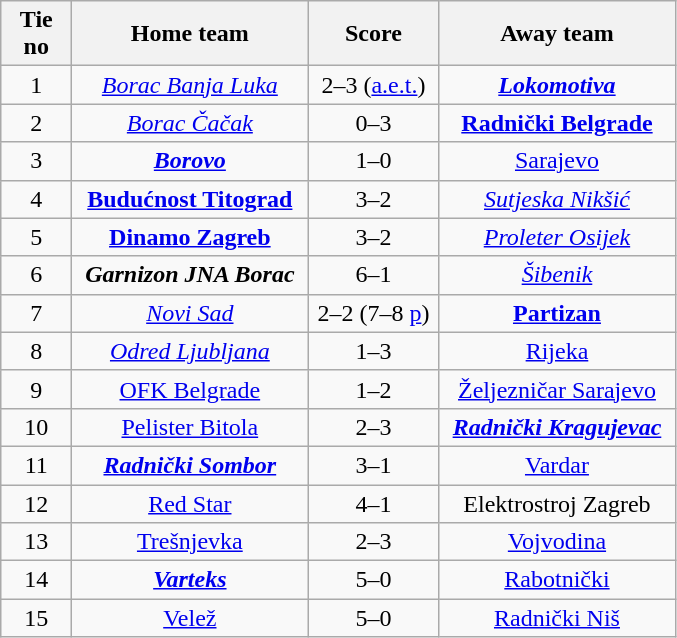<table class="wikitable" style="text-align: center">
<tr>
<th width=40>Tie no</th>
<th width=150>Home team</th>
<th width=80>Score</th>
<th width=150>Away team</th>
</tr>
<tr>
<td>1</td>
<td><em><a href='#'>Borac Banja Luka</a></em></td>
<td>2–3 (<a href='#'>a.e.t.</a>)</td>
<td><strong><em><a href='#'>Lokomotiva</a></em></strong></td>
</tr>
<tr>
<td>2</td>
<td><em><a href='#'>Borac Čačak</a></em></td>
<td>0–3</td>
<td><strong><a href='#'>Radnički Belgrade</a></strong></td>
</tr>
<tr>
<td>3</td>
<td><strong><em><a href='#'>Borovo</a></em></strong></td>
<td>1–0</td>
<td><a href='#'>Sarajevo</a></td>
</tr>
<tr>
<td>4</td>
<td><strong><a href='#'>Budućnost Titograd</a></strong></td>
<td>3–2</td>
<td><em><a href='#'>Sutjeska Nikšić</a></em></td>
</tr>
<tr>
<td>5</td>
<td><strong><a href='#'>Dinamo Zagreb</a></strong></td>
<td>3–2</td>
<td><em><a href='#'>Proleter Osijek</a></em></td>
</tr>
<tr>
<td>6</td>
<td><strong><em>Garnizon JNA Borac</em></strong></td>
<td>6–1</td>
<td><em><a href='#'>Šibenik</a></em></td>
</tr>
<tr>
<td>7</td>
<td><em><a href='#'>Novi Sad</a></em></td>
<td>2–2 (7–8 <a href='#'>p</a>)</td>
<td><strong><a href='#'>Partizan</a></strong></td>
</tr>
<tr>
<td>8</td>
<td><em><a href='#'>Odred Ljubljana</a><strong></td>
<td>1–3</td>
<td></strong><a href='#'>Rijeka</a><strong></td>
</tr>
<tr>
<td>9</td>
<td></em><a href='#'>OFK Belgrade</a><em></td>
<td>1–2</td>
<td></strong><a href='#'>Željezničar Sarajevo</a><strong></td>
</tr>
<tr>
<td>10</td>
<td></em><a href='#'>Pelister Bitola</a><em></td>
<td>2–3</td>
<td><strong><em><a href='#'>Radnički Kragujevac</a></em></strong></td>
</tr>
<tr>
<td>11</td>
<td><strong><em><a href='#'>Radnički Sombor</a></em></strong></td>
<td>3–1</td>
<td><a href='#'>Vardar</a></td>
</tr>
<tr>
<td>12</td>
<td></strong><a href='#'>Red Star</a><strong></td>
<td>4–1</td>
<td></em>Elektrostroj Zagreb<em></td>
</tr>
<tr>
<td>13</td>
<td></em><a href='#'>Trešnjevka</a><em></td>
<td>2–3</td>
<td></strong><a href='#'>Vojvodina</a><strong></td>
</tr>
<tr>
<td>14</td>
<td><strong><em><a href='#'>Varteks</a></em></strong></td>
<td>5–0</td>
<td></em><a href='#'>Rabotnički</a><em></td>
</tr>
<tr>
<td>15</td>
<td></strong><a href='#'>Velež</a><strong></td>
<td>5–0</td>
<td></em><a href='#'>Radnički Niš</a><em></td>
</tr>
</table>
